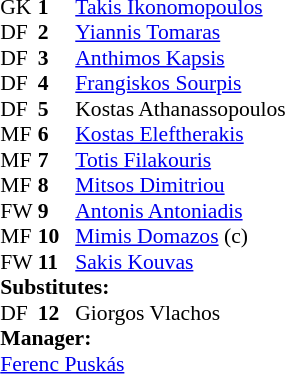<table style="font-size:90%; margin:0.2em auto;" cellspacing="0" cellpadding="0">
<tr>
<th width="25"></th>
<th width="25"></th>
</tr>
<tr>
<td>GK</td>
<td><strong>1</strong></td>
<td> <a href='#'>Takis Ikonomopoulos</a></td>
</tr>
<tr>
<td>DF</td>
<td><strong>2</strong></td>
<td> <a href='#'>Yiannis Tomaras</a></td>
<td></td>
<td></td>
</tr>
<tr>
<td>DF</td>
<td><strong>3</strong></td>
<td> <a href='#'>Anthimos Kapsis</a></td>
</tr>
<tr>
<td>DF</td>
<td><strong>4</strong></td>
<td> <a href='#'>Frangiskos Sourpis</a></td>
</tr>
<tr>
<td>DF</td>
<td><strong>5</strong></td>
<td> Kostas Athanassopoulos</td>
</tr>
<tr>
<td>MF</td>
<td><strong>6</strong></td>
<td> <a href='#'>Kostas Eleftherakis</a></td>
</tr>
<tr>
<td>MF</td>
<td><strong>7</strong></td>
<td> <a href='#'>Totis Filakouris</a></td>
</tr>
<tr>
<td>MF</td>
<td><strong>8</strong></td>
<td> <a href='#'>Mitsos Dimitriou</a></td>
</tr>
<tr>
<td>FW</td>
<td><strong>9</strong></td>
<td> <a href='#'>Antonis Antoniadis</a></td>
</tr>
<tr>
<td>MF</td>
<td><strong>10</strong></td>
<td> <a href='#'>Mimis Domazos</a> (c)</td>
</tr>
<tr>
<td>FW</td>
<td><strong>11</strong></td>
<td> <a href='#'>Sakis Kouvas</a></td>
</tr>
<tr>
<td colspan=3><strong>Substitutes:</strong></td>
</tr>
<tr>
<td>DF</td>
<td><strong>12</strong></td>
<td> Giorgos Vlachos</td>
<td></td>
<td></td>
</tr>
<tr>
<td colspan=3><strong>Manager:</strong></td>
</tr>
<tr>
<td colspan=4> <a href='#'>Ferenc Puskás</a></td>
</tr>
</table>
